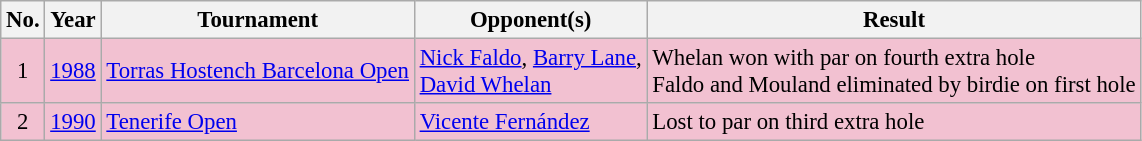<table class="wikitable" style="font-size:95%;">
<tr>
<th>No.</th>
<th>Year</th>
<th>Tournament</th>
<th>Opponent(s)</th>
<th>Result</th>
</tr>
<tr style="background:#F2C1D1;">
<td align=center>1</td>
<td><a href='#'>1988</a></td>
<td><a href='#'>Torras Hostench Barcelona Open</a></td>
<td> <a href='#'>Nick Faldo</a>,  <a href='#'>Barry Lane</a>,<br> <a href='#'>David Whelan</a></td>
<td>Whelan won with par on fourth extra hole<br>Faldo and Mouland eliminated by birdie on first hole</td>
</tr>
<tr style="background:#F2C1D1;">
<td align=center>2</td>
<td><a href='#'>1990</a></td>
<td><a href='#'>Tenerife Open</a></td>
<td> <a href='#'>Vicente Fernández</a></td>
<td>Lost to par on third extra hole</td>
</tr>
</table>
